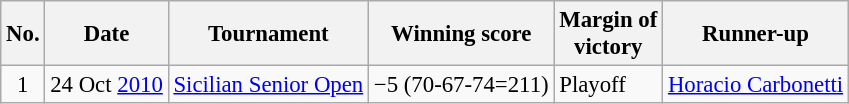<table class="wikitable" style="font-size:95%;">
<tr>
<th>No.</th>
<th>Date</th>
<th>Tournament</th>
<th>Winning score</th>
<th>Margin of<br>victory</th>
<th>Runner-up</th>
</tr>
<tr>
<td align=center>1</td>
<td>24 Oct <a href='#'>2010</a></td>
<td><a href='#'>Sicilian Senior Open</a></td>
<td>−5 (70-67-74=211)</td>
<td>Playoff</td>
<td> <a href='#'>Horacio Carbonetti</a></td>
</tr>
</table>
